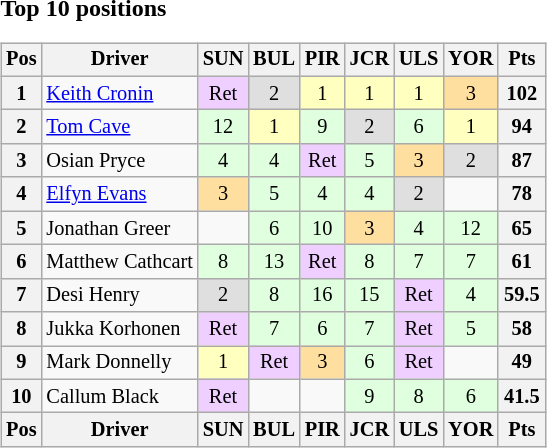<table>
<tr>
<td><strong>Top 10 positions</strong><br><table class="wikitable" style="font-size: 85%; text-align: center;">
<tr valign="top">
<th valign="middle">Pos</th>
<th valign="middle">Driver</th>
<th>SUN<br></th>
<th>BUL<br></th>
<th>PIR<br></th>
<th>JCR<br></th>
<th>ULS<br></th>
<th>YOR<br></th>
<th valign="middle"> Pts </th>
</tr>
<tr>
<th>1</th>
<td align=left> <a href='#'>Keith Cronin</a></td>
<td style="background:#efcfff;">Ret</td>
<td style="background:#dfdfdf;">2</td>
<td style="background:#ffffbf;">1</td>
<td style="background:#ffffbf;">1</td>
<td style="background:#ffffbf;">1</td>
<td style="background:#ffdf9f;">3</td>
<th>102</th>
</tr>
<tr>
<th>2</th>
<td align=left> <a href='#'>Tom Cave</a></td>
<td style="background:#dfffdf;">12</td>
<td style="background:#ffffbf;">1</td>
<td style="background:#dfffdf;">9</td>
<td style="background:#dfdfdf;">2</td>
<td style="background:#dfffdf;">6</td>
<td style="background:#ffffbf;">1</td>
<th>94</th>
</tr>
<tr>
<th>3</th>
<td align=left> Osian Pryce</td>
<td style="background:#dfffdf;">4</td>
<td style="background:#dfffdf;">4</td>
<td style="background:#efcfff;">Ret</td>
<td style="background:#dfffdf;">5</td>
<td style="background:#ffdf9f;">3</td>
<td style="background:#dfdfdf;">2</td>
<th>87</th>
</tr>
<tr>
<th>4</th>
<td align=left> <a href='#'>Elfyn Evans</a></td>
<td style="background:#ffdf9f;">3</td>
<td style="background:#dfffdf;">5</td>
<td style="background:#dfffdf;">4</td>
<td style="background:#dfffdf;">4</td>
<td style="background:#dfdfdf;">2</td>
<td></td>
<th>78</th>
</tr>
<tr>
<th>5</th>
<td align=left> Jonathan Greer</td>
<td></td>
<td style="background:#dfffdf;">6</td>
<td style="background:#dfffdf;">10</td>
<td style="background:#ffdf9f;">3</td>
<td style="background:#dfffdf;">4</td>
<td style="background:#dfffdf;">12</td>
<th>65</th>
</tr>
<tr>
<th>6</th>
<td align=left> Matthew Cathcart</td>
<td style="background:#dfffdf;">8</td>
<td style="background:#dfffdf;">13</td>
<td style="background:#efcfff;">Ret</td>
<td style="background:#dfffdf;">8</td>
<td style="background:#dfffdf;">7</td>
<td style="background:#dfffdf;">7</td>
<th>61</th>
</tr>
<tr>
<th>7</th>
<td align=left> Desi Henry</td>
<td style="background:#dfdfdf;">2</td>
<td style="background:#dfffdf;">8</td>
<td style="background:#dfffdf;">16</td>
<td style="background:#dfffdf;">15</td>
<td style="background:#efcfff;">Ret</td>
<td style="background:#dfffdf;">4</td>
<th>59.5</th>
</tr>
<tr>
<th>8</th>
<td align=left> Jukka Korhonen</td>
<td style="background:#efcfff;">Ret</td>
<td style="background:#dfffdf;">7</td>
<td style="background:#dfffdf;">6</td>
<td style="background:#dfffdf;">7</td>
<td style="background:#efcfff;">Ret</td>
<td style="background:#dfffdf;">5</td>
<th>58</th>
</tr>
<tr>
<th>9</th>
<td align=left> Mark Donnelly</td>
<td style="background:#ffffbf;">1</td>
<td style="background:#efcfff;">Ret</td>
<td style="background:#ffdf9f;">3</td>
<td style="background:#dfffdf;">6</td>
<td style="background:#efcfff;">Ret</td>
<td></td>
<th>49</th>
</tr>
<tr>
<th>10</th>
<td align=left> Callum Black</td>
<td style="background:#efcfff;">Ret</td>
<td></td>
<td></td>
<td style="background:#dfffdf;">9</td>
<td style="background:#dfffdf;">8</td>
<td style="background:#dfffdf;">6</td>
<th>41.5</th>
</tr>
<tr valign="top">
<th valign="middle">Pos</th>
<th valign="middle">Driver</th>
<th>SUN<br></th>
<th>BUL<br></th>
<th>PIR<br></th>
<th>JCR<br></th>
<th>ULS<br></th>
<th>YOR<br></th>
<th valign="middle"> Pts </th>
</tr>
</table>
</td>
<td valign="top"><br></td>
</tr>
</table>
